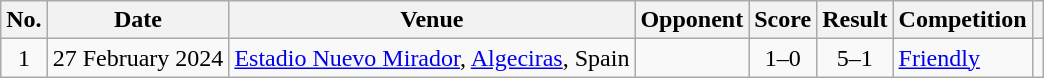<table class="wikitable sortable">
<tr>
<th scope="col">No.</th>
<th scope="col">Date</th>
<th scope="col">Venue</th>
<th scope="col">Opponent</th>
<th scope="col">Score</th>
<th scope="col">Result</th>
<th scope="col">Competition</th>
<th scope="col" class="unsortable"></th>
</tr>
<tr>
<td style="text-align:center">1</td>
<td>27 February 2024</td>
<td><a href='#'>Estadio Nuevo Mirador</a>, <a href='#'>Algeciras</a>, Spain</td>
<td></td>
<td align=center>1–0</td>
<td align=center>5–1</td>
<td><a href='#'>Friendly</a></td>
<td align=center></td>
</tr>
</table>
